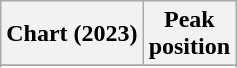<table class="wikitable sortable plainrowheaders" style="text-align:center;">
<tr>
<th scope="col">Chart (2023)</th>
<th scope="col">Peak<br>position</th>
</tr>
<tr>
</tr>
<tr>
</tr>
<tr>
</tr>
<tr>
</tr>
<tr>
</tr>
<tr>
</tr>
<tr>
</tr>
<tr>
</tr>
<tr>
</tr>
<tr>
</tr>
</table>
